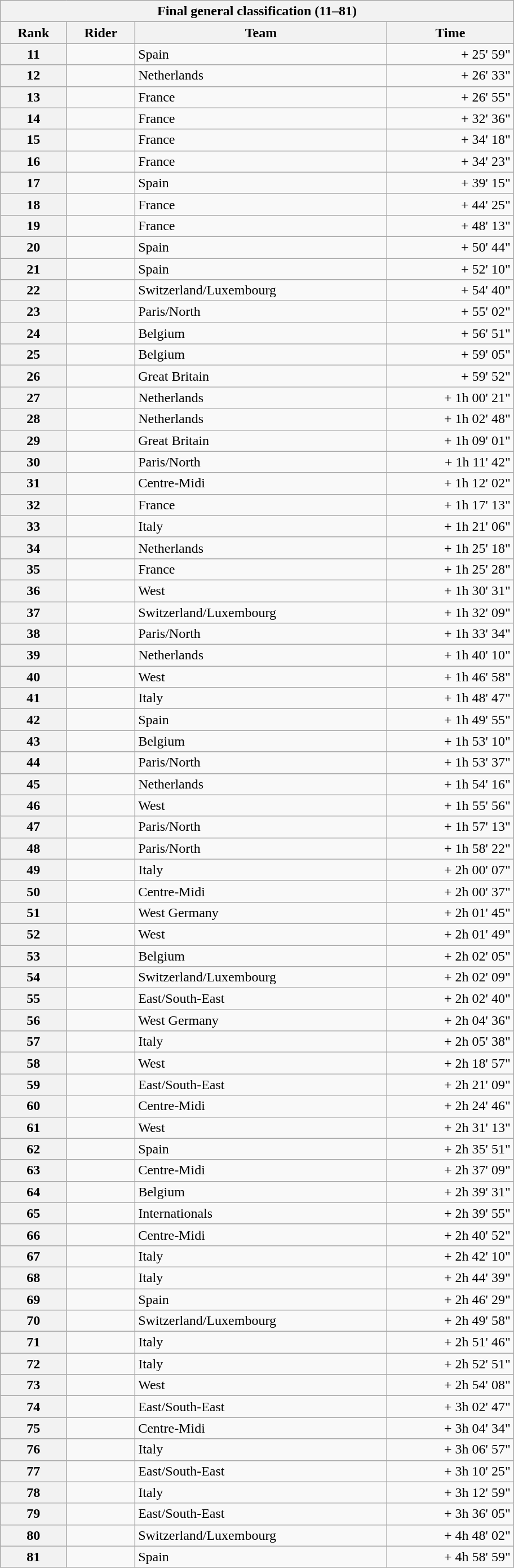<table class="collapsible collapsed wikitable" style="width:38em;margin-top:-1px;">
<tr>
<th scope="col" colspan="4">Final general classification (11–81)</th>
</tr>
<tr>
<th scope="col">Rank</th>
<th scope="col">Rider</th>
<th scope="col">Team</th>
<th scope="col">Time</th>
</tr>
<tr>
<th scope="row">11</th>
<td></td>
<td>Spain</td>
<td style="text-align:right;">+ 25' 59"</td>
</tr>
<tr>
<th scope="row">12</th>
<td></td>
<td>Netherlands</td>
<td style="text-align:right;">+ 26' 33"</td>
</tr>
<tr>
<th scope="row">13</th>
<td></td>
<td>France</td>
<td style="text-align:right;">+ 26' 55"</td>
</tr>
<tr>
<th scope="row">14</th>
<td></td>
<td>France</td>
<td style="text-align:right;">+ 32' 36"</td>
</tr>
<tr>
<th scope="row">15</th>
<td></td>
<td>France</td>
<td style="text-align:right;">+ 34' 18"</td>
</tr>
<tr>
<th scope="row">16</th>
<td></td>
<td>France</td>
<td style="text-align:right;">+ 34' 23"</td>
</tr>
<tr>
<th scope="row">17</th>
<td></td>
<td>Spain</td>
<td style="text-align:right;">+ 39' 15"</td>
</tr>
<tr>
<th scope="row">18</th>
<td></td>
<td>France</td>
<td style="text-align:right;">+ 44' 25"</td>
</tr>
<tr>
<th scope="row">19</th>
<td></td>
<td>France</td>
<td style="text-align:right;">+ 48' 13"</td>
</tr>
<tr>
<th scope="row">20</th>
<td></td>
<td>Spain</td>
<td style="text-align:right;">+ 50' 44"</td>
</tr>
<tr>
<th scope="row">21</th>
<td></td>
<td>Spain</td>
<td style="text-align:right;">+ 52' 10"</td>
</tr>
<tr>
<th scope="row">22</th>
<td></td>
<td>Switzerland/Luxembourg</td>
<td style="text-align:right;">+ 54' 40"</td>
</tr>
<tr>
<th scope="row">23</th>
<td></td>
<td>Paris/North</td>
<td style="text-align:right;">+ 55' 02"</td>
</tr>
<tr>
<th scope="row">24</th>
<td></td>
<td>Belgium</td>
<td style="text-align:right;">+ 56' 51"</td>
</tr>
<tr>
<th scope="row">25</th>
<td></td>
<td>Belgium</td>
<td style="text-align:right;">+ 59' 05"</td>
</tr>
<tr>
<th scope="row">26</th>
<td></td>
<td>Great Britain</td>
<td style="text-align:right;">+ 59' 52"</td>
</tr>
<tr>
<th scope="row">27</th>
<td></td>
<td>Netherlands</td>
<td style="text-align:right;">+ 1h 00' 21"</td>
</tr>
<tr>
<th scope="row">28</th>
<td></td>
<td>Netherlands</td>
<td style="text-align:right;">+ 1h 02' 48"</td>
</tr>
<tr>
<th scope="row">29</th>
<td></td>
<td>Great Britain</td>
<td style="text-align:right;">+ 1h 09' 01"</td>
</tr>
<tr>
<th scope="row">30</th>
<td></td>
<td>Paris/North</td>
<td style="text-align:right;">+ 1h 11' 42"</td>
</tr>
<tr>
<th scope="row">31</th>
<td></td>
<td>Centre-Midi</td>
<td style="text-align:right;">+ 1h 12' 02"</td>
</tr>
<tr>
<th scope="row">32</th>
<td></td>
<td>France</td>
<td style="text-align:right;">+ 1h 17' 13"</td>
</tr>
<tr>
<th scope="row">33</th>
<td></td>
<td>Italy</td>
<td style="text-align:right;">+ 1h 21' 06"</td>
</tr>
<tr>
<th scope="row">34</th>
<td></td>
<td>Netherlands</td>
<td style="text-align:right;">+ 1h 25' 18"</td>
</tr>
<tr>
<th scope="row">35</th>
<td></td>
<td>France</td>
<td style="text-align:right;">+ 1h 25' 28"</td>
</tr>
<tr>
<th scope="row">36</th>
<td></td>
<td>West</td>
<td style="text-align:right;">+ 1h 30' 31"</td>
</tr>
<tr>
<th scope="row">37</th>
<td></td>
<td>Switzerland/Luxembourg</td>
<td style="text-align:right;">+ 1h 32' 09"</td>
</tr>
<tr>
<th scope="row">38</th>
<td></td>
<td>Paris/North</td>
<td style="text-align:right;">+ 1h 33' 34"</td>
</tr>
<tr>
<th scope="row">39</th>
<td></td>
<td>Netherlands</td>
<td style="text-align:right;">+ 1h 40' 10"</td>
</tr>
<tr>
<th scope="row">40</th>
<td></td>
<td>West</td>
<td style="text-align:right;">+ 1h 46' 58"</td>
</tr>
<tr>
<th scope="row">41</th>
<td></td>
<td>Italy</td>
<td style="text-align:right;">+ 1h 48' 47"</td>
</tr>
<tr>
<th scope="row">42</th>
<td></td>
<td>Spain</td>
<td style="text-align:right;">+ 1h 49' 55"</td>
</tr>
<tr>
<th scope="row">43</th>
<td></td>
<td>Belgium</td>
<td style="text-align:right;">+ 1h 53' 10"</td>
</tr>
<tr>
<th scope="row">44</th>
<td></td>
<td>Paris/North</td>
<td style="text-align:right;">+ 1h 53' 37"</td>
</tr>
<tr>
<th scope="row">45</th>
<td></td>
<td>Netherlands</td>
<td style="text-align:right;">+ 1h 54' 16"</td>
</tr>
<tr>
<th scope="row">46</th>
<td></td>
<td>West</td>
<td style="text-align:right;">+ 1h 55' 56"</td>
</tr>
<tr>
<th scope="row">47</th>
<td></td>
<td>Paris/North</td>
<td style="text-align:right;">+ 1h 57' 13"</td>
</tr>
<tr>
<th scope="row">48</th>
<td></td>
<td>Paris/North</td>
<td style="text-align:right;">+ 1h 58' 22"</td>
</tr>
<tr>
<th scope="row">49</th>
<td></td>
<td>Italy</td>
<td style="text-align:right;">+ 2h 00' 07"</td>
</tr>
<tr>
<th scope="row">50</th>
<td></td>
<td>Centre-Midi</td>
<td style="text-align:right;">+ 2h 00' 37"</td>
</tr>
<tr>
<th scope="row">51</th>
<td></td>
<td>West Germany</td>
<td style="text-align:right;">+ 2h 01' 45"</td>
</tr>
<tr>
<th scope="row">52</th>
<td></td>
<td>West</td>
<td style="text-align:right;">+ 2h 01' 49"</td>
</tr>
<tr>
<th scope="row">53</th>
<td></td>
<td>Belgium</td>
<td style="text-align:right;">+ 2h 02' 05"</td>
</tr>
<tr>
<th scope="row">54</th>
<td></td>
<td>Switzerland/Luxembourg</td>
<td style="text-align:right;">+ 2h 02' 09"</td>
</tr>
<tr>
<th scope="row">55</th>
<td></td>
<td>East/South-East</td>
<td style="text-align:right;">+ 2h 02' 40"</td>
</tr>
<tr>
<th scope="row">56</th>
<td></td>
<td>West Germany</td>
<td style="text-align:right;">+ 2h 04' 36"</td>
</tr>
<tr>
<th scope="row">57</th>
<td></td>
<td>Italy</td>
<td style="text-align:right;">+ 2h 05' 38"</td>
</tr>
<tr>
<th scope="row">58</th>
<td></td>
<td>West</td>
<td style="text-align:right;">+ 2h 18' 57"</td>
</tr>
<tr>
<th scope="row">59</th>
<td></td>
<td>East/South-East</td>
<td style="text-align:right;">+ 2h 21' 09"</td>
</tr>
<tr>
<th scope="row">60</th>
<td></td>
<td>Centre-Midi</td>
<td style="text-align:right;">+ 2h 24' 46"</td>
</tr>
<tr>
<th scope="row">61</th>
<td></td>
<td>West</td>
<td style="text-align:right;">+ 2h 31' 13"</td>
</tr>
<tr>
<th scope="row">62</th>
<td></td>
<td>Spain</td>
<td style="text-align:right;">+ 2h 35' 51"</td>
</tr>
<tr>
<th scope="row">63</th>
<td></td>
<td>Centre-Midi</td>
<td style="text-align:right;">+ 2h 37' 09"</td>
</tr>
<tr>
<th scope="row">64</th>
<td></td>
<td>Belgium</td>
<td style="text-align:right;">+ 2h 39' 31"</td>
</tr>
<tr>
<th scope="row">65</th>
<td></td>
<td>Internationals</td>
<td style="text-align:right;">+ 2h 39' 55"</td>
</tr>
<tr>
<th scope="row">66</th>
<td></td>
<td>Centre-Midi</td>
<td style="text-align:right;">+ 2h 40' 52"</td>
</tr>
<tr>
<th scope="row">67</th>
<td></td>
<td>Italy</td>
<td style="text-align:right;">+ 2h 42' 10"</td>
</tr>
<tr>
<th scope="row">68</th>
<td></td>
<td>Italy</td>
<td style="text-align:right;">+ 2h 44' 39"</td>
</tr>
<tr>
<th scope="row">69</th>
<td></td>
<td>Spain</td>
<td style="text-align:right;">+ 2h 46' 29"</td>
</tr>
<tr>
<th scope="row">70</th>
<td></td>
<td>Switzerland/Luxembourg</td>
<td style="text-align:right;">+ 2h 49' 58"</td>
</tr>
<tr>
<th scope="row">71</th>
<td></td>
<td>Italy</td>
<td style="text-align:right;">+ 2h 51' 46"</td>
</tr>
<tr>
<th scope="row">72</th>
<td></td>
<td>Italy</td>
<td style="text-align:right;">+ 2h 52' 51"</td>
</tr>
<tr>
<th scope="row">73</th>
<td></td>
<td>West</td>
<td style="text-align:right;">+ 2h 54' 08"</td>
</tr>
<tr>
<th scope="row">74</th>
<td></td>
<td>East/South-East</td>
<td style="text-align:right;">+ 3h 02' 47"</td>
</tr>
<tr>
<th scope="row">75</th>
<td></td>
<td>Centre-Midi</td>
<td style="text-align:right;">+ 3h 04' 34"</td>
</tr>
<tr>
<th scope="row">76</th>
<td></td>
<td>Italy</td>
<td style="text-align:right;">+ 3h 06' 57"</td>
</tr>
<tr>
<th scope="row">77</th>
<td></td>
<td>East/South-East</td>
<td style="text-align:right;">+ 3h 10' 25"</td>
</tr>
<tr>
<th scope="row">78</th>
<td></td>
<td>Italy</td>
<td style="text-align:right;">+ 3h 12' 59"</td>
</tr>
<tr>
<th scope="row">79</th>
<td></td>
<td>East/South-East</td>
<td style="text-align:right;">+ 3h 36' 05"</td>
</tr>
<tr>
<th scope="row">80</th>
<td></td>
<td>Switzerland/Luxembourg</td>
<td style="text-align:right;">+ 4h 48' 02"</td>
</tr>
<tr>
<th scope="row">81</th>
<td></td>
<td>Spain</td>
<td style="text-align:right;">+ 4h 58' 59"</td>
</tr>
</table>
